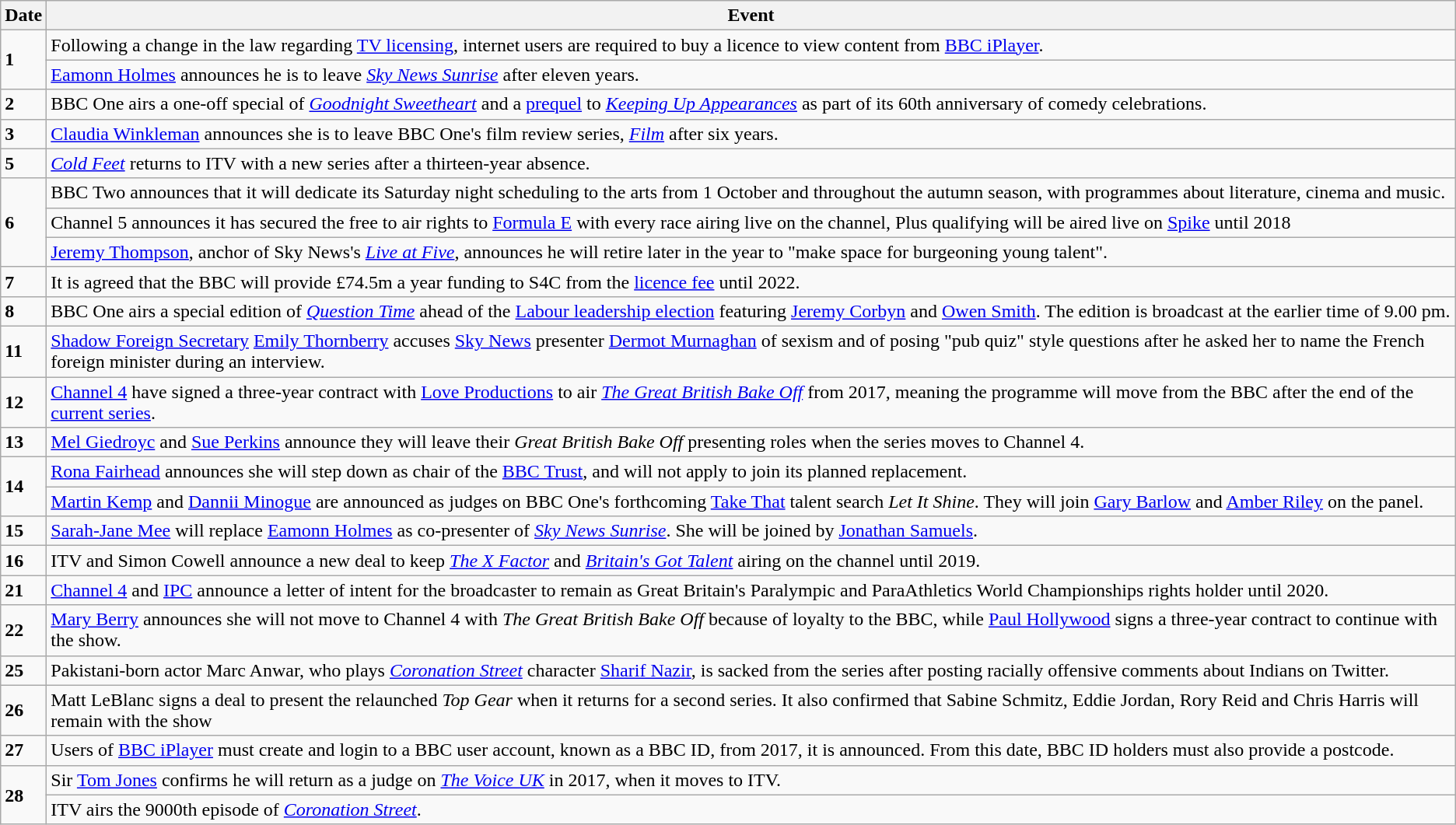<table class="wikitable">
<tr>
<th>Date</th>
<th>Event</th>
</tr>
<tr>
<td rowspan=2><strong>1</strong></td>
<td>Following a change in the law regarding <a href='#'>TV licensing</a>, internet users are required to buy a licence to view content from <a href='#'>BBC iPlayer</a>.</td>
</tr>
<tr>
<td><a href='#'>Eamonn Holmes</a> announces he is to leave <em><a href='#'>Sky News Sunrise</a></em> after eleven years.</td>
</tr>
<tr>
<td><strong>2</strong></td>
<td>BBC One airs a one-off special of <em><a href='#'>Goodnight Sweetheart</a></em> and a <a href='#'>prequel</a> to <em><a href='#'>Keeping Up Appearances</a></em> as part of its 60th anniversary of comedy celebrations.</td>
</tr>
<tr>
<td><strong>3</strong></td>
<td><a href='#'>Claudia Winkleman</a> announces she is to leave BBC One's film review series, <em><a href='#'>Film</a></em> after six years.</td>
</tr>
<tr>
<td><strong>5</strong></td>
<td><em><a href='#'>Cold Feet</a></em> returns to ITV with a new series after a thirteen-year absence.</td>
</tr>
<tr>
<td rowspan=3><strong>6</strong></td>
<td>BBC Two announces that it will dedicate its Saturday night scheduling to the arts from 1 October and throughout the autumn season, with programmes about literature, cinema and music.</td>
</tr>
<tr>
<td>Channel 5 announces it has secured the free to air rights to <a href='#'>Formula E</a> with every race airing live on the channel, Plus qualifying will be aired live on <a href='#'>Spike</a> until 2018</td>
</tr>
<tr>
<td><a href='#'>Jeremy Thompson</a>, anchor of Sky News's <em><a href='#'>Live at Five</a></em>, announces he will retire later in the year to "make space for burgeoning young talent".</td>
</tr>
<tr>
<td><strong>7</strong></td>
<td>It is agreed that the BBC will provide £74.5m a year funding to S4C from the <a href='#'>licence fee</a> until 2022.</td>
</tr>
<tr>
<td><strong>8</strong></td>
<td>BBC One airs a special edition of <em><a href='#'>Question Time</a></em> ahead of the <a href='#'>Labour leadership election</a> featuring <a href='#'>Jeremy Corbyn</a> and <a href='#'>Owen Smith</a>. The edition is broadcast at the earlier time of 9.00 pm.</td>
</tr>
<tr>
<td><strong>11</strong></td>
<td><a href='#'>Shadow Foreign Secretary</a> <a href='#'>Emily Thornberry</a> accuses <a href='#'>Sky News</a> presenter <a href='#'>Dermot Murnaghan</a> of sexism and of posing "pub quiz" style questions after he asked her to name the French foreign minister during an interview.</td>
</tr>
<tr>
<td><strong>12</strong></td>
<td><a href='#'>Channel 4</a> have signed a three-year contract with <a href='#'>Love Productions</a> to air <em><a href='#'>The Great British Bake Off</a></em> from 2017, meaning the programme will move from the BBC after the end of the <a href='#'>current series</a>.</td>
</tr>
<tr>
<td><strong>13</strong></td>
<td><a href='#'>Mel Giedroyc</a> and <a href='#'>Sue Perkins</a> announce they will leave their <em>Great British Bake Off</em> presenting roles when the series moves to Channel 4.</td>
</tr>
<tr>
<td rowspan=2><strong>14</strong></td>
<td><a href='#'>Rona Fairhead</a> announces she will step down as chair of the <a href='#'>BBC Trust</a>, and will not apply to join its planned replacement.</td>
</tr>
<tr>
<td><a href='#'>Martin Kemp</a> and <a href='#'>Dannii Minogue</a> are announced as judges on BBC One's forthcoming <a href='#'>Take That</a> talent search <em>Let It Shine</em>. They will join <a href='#'>Gary Barlow</a> and <a href='#'>Amber Riley</a> on the panel.</td>
</tr>
<tr>
<td><strong>15</strong></td>
<td><a href='#'>Sarah-Jane Mee</a> will replace <a href='#'>Eamonn Holmes</a> as co-presenter of <em><a href='#'>Sky News Sunrise</a></em>. She will be joined by <a href='#'>Jonathan Samuels</a>.</td>
</tr>
<tr>
<td><strong>16</strong></td>
<td>ITV and Simon Cowell announce a new deal to keep <em><a href='#'>The X Factor</a></em> and <em><a href='#'>Britain's Got Talent</a></em> airing on the channel until 2019.</td>
</tr>
<tr>
<td><strong>21</strong></td>
<td><a href='#'>Channel 4</a> and <a href='#'>IPC</a> announce a letter of intent for the broadcaster to remain as Great Britain's Paralympic and ParaAthletics World Championships rights holder until 2020.</td>
</tr>
<tr>
<td><strong>22</strong></td>
<td><a href='#'>Mary Berry</a> announces she will not move to Channel 4 with <em>The Great British Bake Off</em> because of loyalty to the BBC, while <a href='#'>Paul Hollywood</a> signs a three-year contract to continue with the show.</td>
</tr>
<tr>
<td><strong>25</strong></td>
<td>Pakistani-born actor Marc Anwar, who plays <em><a href='#'>Coronation Street</a></em> character <a href='#'>Sharif Nazir</a>, is sacked from the series after posting racially offensive comments about Indians on Twitter.</td>
</tr>
<tr>
<td><strong>26</strong></td>
<td>Matt LeBlanc signs a deal to present the relaunched <em>Top Gear</em> when it returns for a second series. It also confirmed that Sabine Schmitz, Eddie Jordan, Rory Reid and Chris Harris will remain with the show</td>
</tr>
<tr>
<td><strong>27</strong></td>
<td>Users of <a href='#'>BBC iPlayer</a> must create and login to a BBC user account, known as a BBC ID, from 2017, it is announced. From this date, BBC ID holders must also provide a postcode.</td>
</tr>
<tr>
<td rowspan=2><strong>28</strong></td>
<td>Sir <a href='#'>Tom Jones</a> confirms he will return as a judge on <em><a href='#'>The Voice UK</a></em> in 2017, when it moves to ITV.</td>
</tr>
<tr>
<td>ITV airs the 9000th episode of <em><a href='#'>Coronation Street</a></em>.</td>
</tr>
</table>
